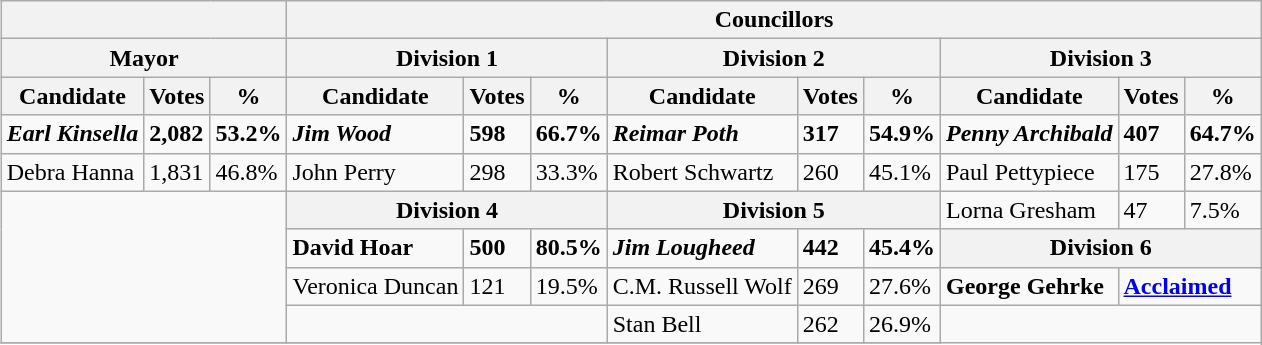<table class="wikitable collapsible collapsed" align="right">
<tr>
<th colspan=3></th>
<th colspan=9>Councillors</th>
</tr>
<tr>
<th colspan=3>Mayor</th>
<th colspan=3>Division 1</th>
<th colspan=3>Division 2</th>
<th colspan=3>Division 3</th>
</tr>
<tr>
<th>Candidate</th>
<th>Votes</th>
<th>%</th>
<th>Candidate</th>
<th>Votes</th>
<th>%</th>
<th>Candidate</th>
<th>Votes</th>
<th>%</th>
<th>Candidate</th>
<th>Votes</th>
<th>%</th>
</tr>
<tr>
<td><strong><em>Earl Kinsella</em></strong></td>
<td><strong>2,082</strong></td>
<td><strong>53.2%</strong></td>
<td><strong><em>Jim Wood</em></strong></td>
<td><strong>598</strong></td>
<td><strong>66.7%</strong></td>
<td><strong><em>Reimar Poth</em></strong></td>
<td><strong>317</strong></td>
<td><strong>54.9%</strong></td>
<td><strong><em>Penny Archibald</em></strong></td>
<td><strong>407</strong></td>
<td><strong>64.7%</strong></td>
</tr>
<tr>
<td>Debra Hanna</td>
<td>1,831</td>
<td>46.8%</td>
<td>John Perry</td>
<td>298</td>
<td>33.3%</td>
<td>Robert Schwartz</td>
<td>260</td>
<td>45.1%</td>
<td>Paul Pettypiece</td>
<td>175</td>
<td>27.8%</td>
</tr>
<tr>
<td rowspan=4 colspan=3></td>
<th colspan=3>Division 4</th>
<th colspan=3>Division 5</th>
<td>Lorna Gresham</td>
<td>47</td>
<td>7.5%</td>
</tr>
<tr>
<td><strong>David Hoar</strong></td>
<td><strong>500</strong></td>
<td><strong>80.5%</strong></td>
<td><strong><em>Jim Lougheed</em></strong></td>
<td><strong>442</strong></td>
<td><strong>45.4%</strong></td>
<th colspan=3>Division 6</th>
</tr>
<tr>
<td>Veronica Duncan</td>
<td>121</td>
<td>19.5%</td>
<td>C.M. Russell Wolf</td>
<td>269</td>
<td>27.6%</td>
<td><strong>George Gehrke</strong></td>
<td colspan=2><strong><a href='#'>Acclaimed</a></strong></td>
</tr>
<tr>
<td colspan=3></td>
<td>Stan Bell</td>
<td>262</td>
<td>26.9%</td>
</tr>
<tr>
</tr>
</table>
